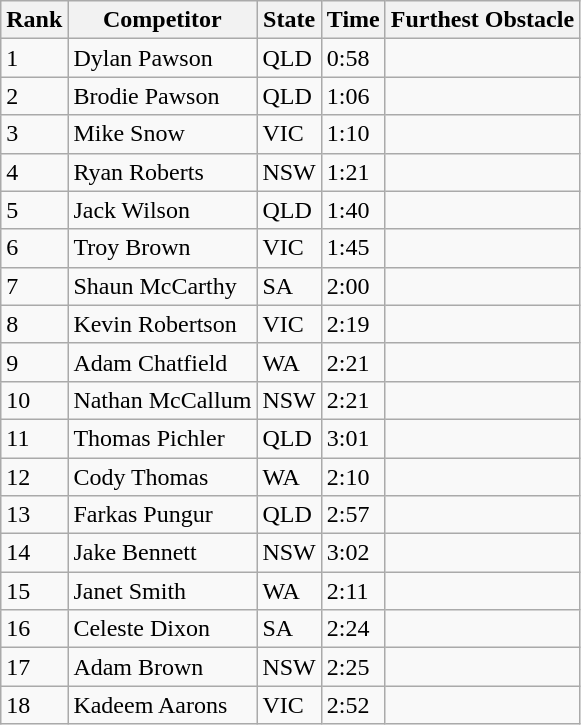<table class="wikitable sortable mw-collapsible">
<tr>
<th>Rank</th>
<th>Competitor</th>
<th>State</th>
<th>Time</th>
<th>Furthest Obstacle</th>
</tr>
<tr>
<td>1</td>
<td>Dylan Pawson</td>
<td>QLD</td>
<td>0:58</td>
<td></td>
</tr>
<tr>
<td>2</td>
<td>Brodie Pawson</td>
<td>QLD</td>
<td>1:06</td>
<td></td>
</tr>
<tr>
<td>3</td>
<td>Mike Snow</td>
<td>VIC</td>
<td>1:10</td>
<td></td>
</tr>
<tr>
<td>4</td>
<td>Ryan Roberts</td>
<td>NSW</td>
<td>1:21</td>
<td></td>
</tr>
<tr>
<td>5</td>
<td>Jack Wilson</td>
<td>QLD</td>
<td>1:40</td>
<td></td>
</tr>
<tr>
<td>6</td>
<td>Troy Brown</td>
<td>VIC</td>
<td>1:45</td>
<td></td>
</tr>
<tr>
<td>7</td>
<td>Shaun McCarthy</td>
<td>SA</td>
<td>2:00</td>
<td></td>
</tr>
<tr>
<td>8</td>
<td>Kevin Robertson</td>
<td>VIC</td>
<td>2:19</td>
<td></td>
</tr>
<tr>
<td>9</td>
<td>Adam Chatfield</td>
<td>WA</td>
<td>2:21</td>
<td></td>
</tr>
<tr>
<td>10</td>
<td>Nathan McCallum</td>
<td>NSW</td>
<td>2:21</td>
<td></td>
</tr>
<tr>
<td>11</td>
<td>Thomas Pichler</td>
<td>QLD</td>
<td>3:01</td>
<td></td>
</tr>
<tr>
<td>12</td>
<td>Cody Thomas</td>
<td>WA</td>
<td>2:10</td>
<td></td>
</tr>
<tr>
<td>13</td>
<td>Farkas Pungur</td>
<td>QLD</td>
<td>2:57</td>
<td></td>
</tr>
<tr>
<td>14</td>
<td>Jake Bennett</td>
<td>NSW</td>
<td>3:02</td>
<td></td>
</tr>
<tr>
<td>15</td>
<td>Janet Smith</td>
<td>WA</td>
<td>2:11</td>
<td></td>
</tr>
<tr>
<td>16</td>
<td>Celeste Dixon</td>
<td>SA</td>
<td>2:24</td>
<td></td>
</tr>
<tr>
<td>17</td>
<td>Adam Brown</td>
<td>NSW</td>
<td>2:25</td>
<td></td>
</tr>
<tr>
<td>18</td>
<td>Kadeem Aarons</td>
<td>VIC</td>
<td>2:52</td>
<td></td>
</tr>
</table>
